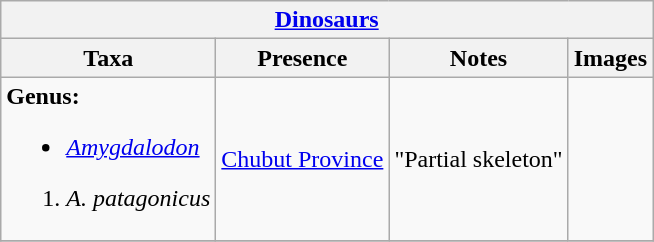<table class="wikitable" align="center">
<tr>
<th colspan="5" align="center"><strong><a href='#'>Dinosaurs</a></strong></th>
</tr>
<tr>
<th>Taxa</th>
<th>Presence</th>
<th>Notes</th>
<th>Images</th>
</tr>
<tr>
<td><strong>Genus:</strong><br><ul><li><em><a href='#'>Amygdalodon</a></em></li></ul><ol><li><em>A. patagonicus</em></li></ol></td>
<td><a href='#'>Chubut Province</a></td>
<td>"Partial skeleton"</td>
<td></td>
</tr>
<tr>
</tr>
</table>
